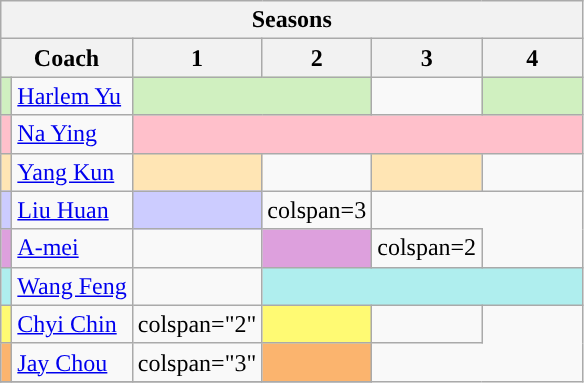<table class="wikitable">
<tr>
<th colspan=6>Seasons</th>
</tr>
<tr>
<th colspan="2">Coach</th>
<th ! width="60">1</th>
<th width="60">2</th>
<th width="60">3</th>
<th width="60”">4</th>
</tr>
<tr>
<td style="background:#d0f0c0"></td>
<td><a href='#'>Harlem Yu</a></td>
<td colspan="2" bgcolor="#d0f0c0"></td>
<td></td>
<td bgcolor="#d0f0c0"></td>
</tr>
<tr>
<td style="background:pink"></td>
<td><a href='#'>Na Ying</a></td>
<td colspan="4" bgcolor="Pink"></td>
</tr>
<tr>
<td style="background:#ffe5b4"></td>
<td><a href='#'>Yang Kun</a></td>
<td colspan="1" bgcolor="#ffe5b4"></td>
<td></td>
<td bgcolor="#ffe5b4"></td>
<td></td>
</tr>
<tr>
<td style="background:#ccf"></td>
<td><a href='#'>Liu Huan</a></td>
<td colspan="1" bgcolor="#ccf"></td>
<td>colspan=3 </td>
</tr>
<tr>
<td style="background:#dda0dd"></td>
<td><a href='#'>A-mei</a></td>
<td></td>
<td colspan="1" bgcolor="#dda0dd"></td>
<td>colspan=2 </td>
</tr>
<tr>
<td style="background:#afeeee"></td>
<td><a href='#'>Wang Feng</a></td>
<td></td>
<td colspan="3" bgcolor="#afeeee"></td>
</tr>
<tr>
<td style="background:#fffa73"></td>
<td><a href='#'>Chyi Chin</a></td>
<td>colspan="2" </td>
<td colspan="1" bgcolor="#fffa73"></td>
<td></td>
</tr>
<tr>
<td style="background:#fbb46e"></td>
<td><a href='#'>Jay Chou</a></td>
<td>colspan="3" </td>
<td colspan="1" bgcolor="#fbb46e"></td>
</tr>
<tr>
</tr>
</table>
